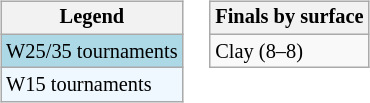<table>
<tr valign=top>
<td><br><table class=wikitable style="font-size:85%">
<tr>
<th>Legend</th>
</tr>
<tr style="background:lightblue;">
<td>W25/35 tournaments</td>
</tr>
<tr style="background:#f0f8ff;">
<td>W15 tournaments</td>
</tr>
</table>
</td>
<td><br><table class=wikitable style="font-size:85%">
<tr>
<th>Finals by surface</th>
</tr>
<tr>
<td>Clay (8–8)</td>
</tr>
</table>
</td>
</tr>
</table>
